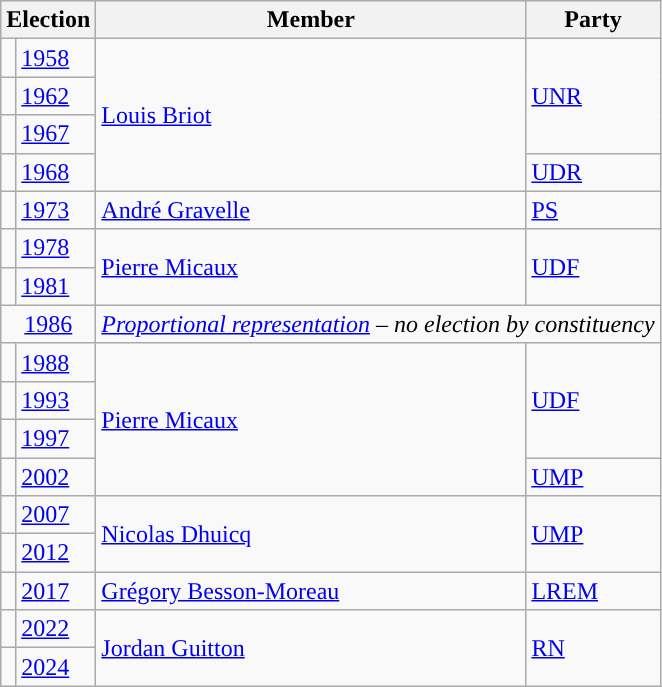<table class="wikitable">
<tr>
<th colspan="2">Election</th>
<th>Member</th>
<th>Party</th>
</tr>
<tr>
<td style="color:inherit;background-color: "></td>
<td><a href='#'>1958</a></td>
<td rowspan="4"><a href='#'>Louis Briot</a></td>
<td rowspan="3"><a href='#'>UNR</a></td>
</tr>
<tr>
<td style="color:inherit;background-color: "></td>
<td><a href='#'>1962</a></td>
</tr>
<tr>
<td style="color:inherit;background-color: "></td>
<td><a href='#'>1967</a></td>
</tr>
<tr>
<td style="color:inherit;background-color: "></td>
<td><a href='#'>1968</a></td>
<td><a href='#'>UDR</a></td>
</tr>
<tr>
<td style="color:inherit;background-color: "></td>
<td><a href='#'>1973</a></td>
<td><a href='#'>André Gravelle</a></td>
<td><a href='#'>PS</a></td>
</tr>
<tr>
<td style="color:inherit;background-color: "></td>
<td><a href='#'>1978</a></td>
<td rowspan="2"><a href='#'>Pierre Micaux</a></td>
<td rowspan="2"><a href='#'>UDF</a></td>
</tr>
<tr>
<td style="color:inherit;background-color: "></td>
<td><a href='#'>1981</a></td>
</tr>
<tr>
<td colspan="2" align="center"><a href='#'>1986</a></td>
<td colspan="2"><em><a href='#'>Proportional representation</a> – no election by constituency</em></td>
</tr>
<tr>
<td style="color:inherit;background-color: "></td>
<td><a href='#'>1988</a></td>
<td rowspan="4"><a href='#'>Pierre Micaux</a></td>
<td rowspan="3"><a href='#'>UDF</a></td>
</tr>
<tr>
<td style="color:inherit;background-color: "></td>
<td><a href='#'>1993</a></td>
</tr>
<tr>
<td style="color:inherit;background-color: "></td>
<td><a href='#'>1997</a></td>
</tr>
<tr>
<td style="color:inherit;background-color: "></td>
<td><a href='#'>2002</a></td>
<td><a href='#'>UMP</a></td>
</tr>
<tr>
<td style="color:inherit;background-color: "></td>
<td><a href='#'>2007</a></td>
<td rowspan="2"><a href='#'>Nicolas Dhuicq</a></td>
<td rowspan="2"><a href='#'>UMP</a></td>
</tr>
<tr>
<td style="color:inherit;background-color: "></td>
<td><a href='#'>2012</a></td>
</tr>
<tr>
<td style="color:inherit;background-color: "></td>
<td><a href='#'>2017</a></td>
<td><a href='#'>Grégory Besson-Moreau</a></td>
<td><a href='#'>LREM</a></td>
</tr>
<tr>
<td style="color:inherit;background-color: "></td>
<td><a href='#'>2022</a></td>
<td rowspan="2"><a href='#'>Jordan Guitton</a></td>
<td rowspan="2"><a href='#'>RN</a></td>
</tr>
<tr>
<td style="color:inherit;background-color: "></td>
<td><a href='#'>2024</a></td>
</tr>
</table>
